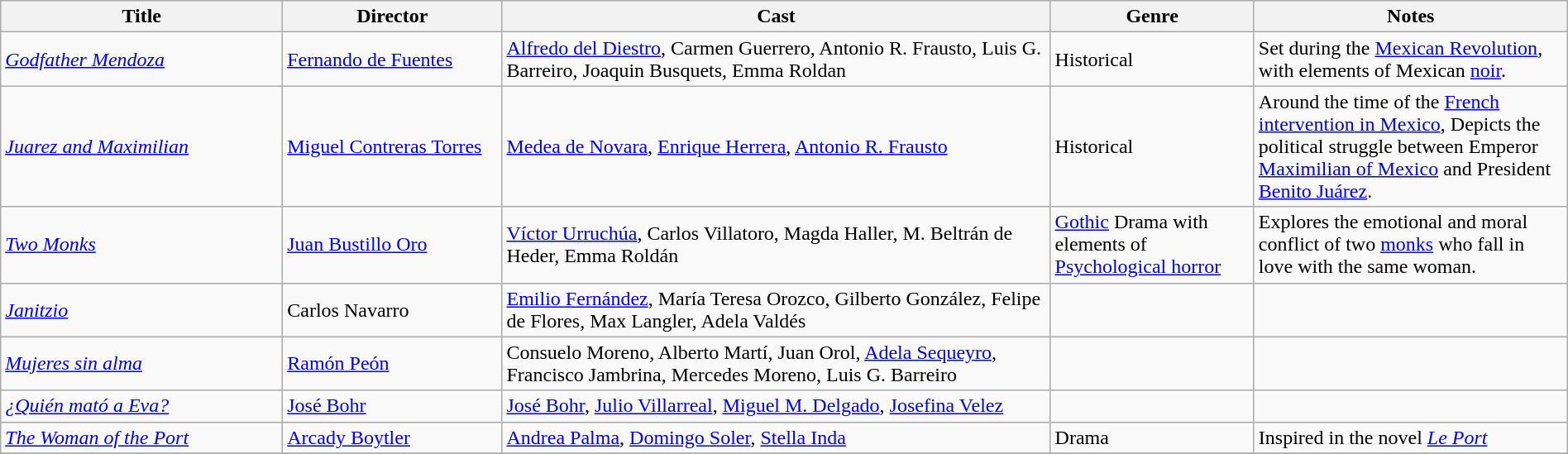<table class="wikitable" style="width:100%;">
<tr>
<th style="width:18%;">Title</th>
<th style="width:14%;">Director</th>
<th style="width:35%;">Cast</th>
<th style="width:13%;">Genre</th>
<th style="width:20%;">Notes</th>
</tr>
<tr>
<td><em><a href='#'>Godfather Mendoza</a></em></td>
<td><a href='#'>Fernando de Fuentes</a></td>
<td><a href='#'>Alfredo del Diestro</a>, Carmen Guerrero, Antonio R. Frausto, Luis G. Barreiro, Joaquin Busquets, Emma Roldan</td>
<td>Historical</td>
<td>Set during the <a href='#'>Mexican Revolution</a>, with elements of Mexican <a href='#'>noir</a>.</td>
</tr>
<tr>
<td><em><a href='#'>Juarez and Maximilian</a></em></td>
<td><a href='#'>Miguel Contreras Torres</a></td>
<td><a href='#'>Medea de Novara</a>, <a href='#'>Enrique Herrera</a>, <a href='#'>Antonio R. Frausto</a></td>
<td>Historical</td>
<td>Around the time of the <a href='#'>French intervention in Mexico</a>, Depicts the political struggle between Emperor <a href='#'>Maximilian of Mexico</a> and President <a href='#'>Benito Juárez</a>.</td>
</tr>
<tr>
<td><em><a href='#'>Two Monks</a></em></td>
<td><a href='#'>Juan Bustillo Oro</a></td>
<td><a href='#'>Víctor Urruchúa</a>, Carlos Villatoro, Magda Haller, M. Beltrán de Heder, Emma Roldán</td>
<td><a href='#'>Gothic</a> Drama with elements of <a href='#'>Psychological horror</a></td>
<td>Explores the emotional and moral conflict of two <a href='#'>monks</a> who fall in love with the same woman.</td>
</tr>
<tr>
<td><em><a href='#'>Janitzio</a></em></td>
<td>Carlos Navarro</td>
<td><a href='#'>Emilio Fernández</a>, María Teresa Orozco, Gilberto González, Felipe de Flores, Max Langler, Adela Valdés</td>
<td></td>
<td></td>
</tr>
<tr>
<td><em><a href='#'>Mujeres sin alma</a></em></td>
<td><a href='#'>Ramón Peón</a></td>
<td>Consuelo Moreno, Alberto Martí, Juan Orol, <a href='#'>Adela Sequeyro</a>, Francisco Jambrina, Mercedes Moreno, Luis G. Barreiro</td>
<td></td>
<td></td>
</tr>
<tr>
<td><em><a href='#'>¿Quién mató a Eva?</a></em></td>
<td><a href='#'>José Bohr</a></td>
<td><a href='#'>José Bohr</a>, <a href='#'>Julio Villarreal</a>, <a href='#'>Miguel M. Delgado</a>, <a href='#'>Josefina Velez</a></td>
<td></td>
<td></td>
</tr>
<tr>
<td><em><a href='#'>The Woman of the Port</a></em></td>
<td><a href='#'>Arcady Boytler</a></td>
<td><a href='#'>Andrea Palma</a>, <a href='#'>Domingo Soler</a>, <a href='#'>Stella Inda</a></td>
<td>Drama</td>
<td>Inspired in the novel <em><a href='#'>Le Port</a></em></td>
</tr>
<tr>
</tr>
</table>
